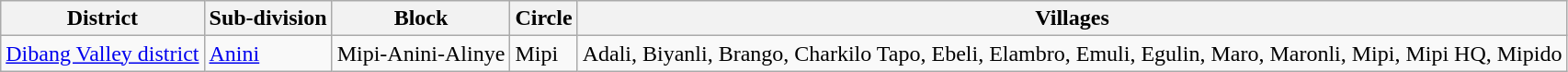<table class="wikitable">
<tr>
<th>District</th>
<th>Sub-division</th>
<th>Block</th>
<th>Circle</th>
<th>Villages</th>
</tr>
<tr>
<td><a href='#'>Dibang Valley district</a></td>
<td><a href='#'>Anini</a></td>
<td>Mipi-Anini-Alinye</td>
<td>Mipi</td>
<td>Adali, Biyanli, Brango, Charkilo Tapo, Ebeli, Elambro, Emuli, Egulin, Maro, Maronli, Mipi, Mipi HQ, Mipido</td>
</tr>
</table>
